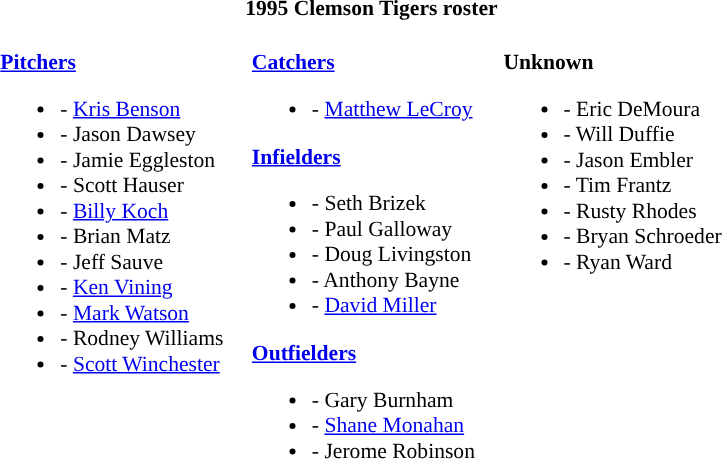<table class="toccolours" style="border-collapse:collapse; font-size:90%;">
<tr>
<th colspan="9">1995 Clemson Tigers roster</th>
</tr>
<tr>
</tr>
<tr>
<td width="03"> </td>
<td valign="top"></td>
<td width="03"> </td>
<td valign="top"><br><strong><a href='#'>Pitchers</a></strong><ul><li>- <a href='#'>Kris Benson</a></li><li>- Jason Dawsey</li><li>- Jamie Eggleston</li><li>- Scott Hauser</li><li>- <a href='#'>Billy Koch</a></li><li>- Brian Matz</li><li>- Jeff Sauve</li><li>- <a href='#'>Ken Vining</a></li><li>- <a href='#'>Mark Watson</a></li><li>- Rodney Williams</li><li>- <a href='#'>Scott Winchester</a></li></ul></td>
<td width="15"> </td>
<td valign="top"><br><strong><a href='#'>Catchers</a></strong><ul><li>- <a href='#'>Matthew LeCroy</a></li></ul><strong><a href='#'>Infielders</a></strong><ul><li>- Seth Brizek</li><li>- Paul Galloway</li><li>- Doug Livingston</li><li>- Anthony Bayne</li><li>- <a href='#'>David Miller</a></li></ul><strong><a href='#'>Outfielders</a></strong><ul><li>- Gary Burnham</li><li>- <a href='#'>Shane Monahan</a></li><li>- Jerome Robinson</li></ul></td>
<td width="15"> </td>
<td valign="top"><br><strong>Unknown</strong><ul><li>- Eric DeMoura</li><li>- Will Duffie</li><li>- Jason Embler</li><li>- Tim Frantz</li><li>- Rusty Rhodes</li><li>- Bryan Schroeder</li><li>- Ryan Ward</li></ul></td>
<td width="25"> </td>
</tr>
</table>
